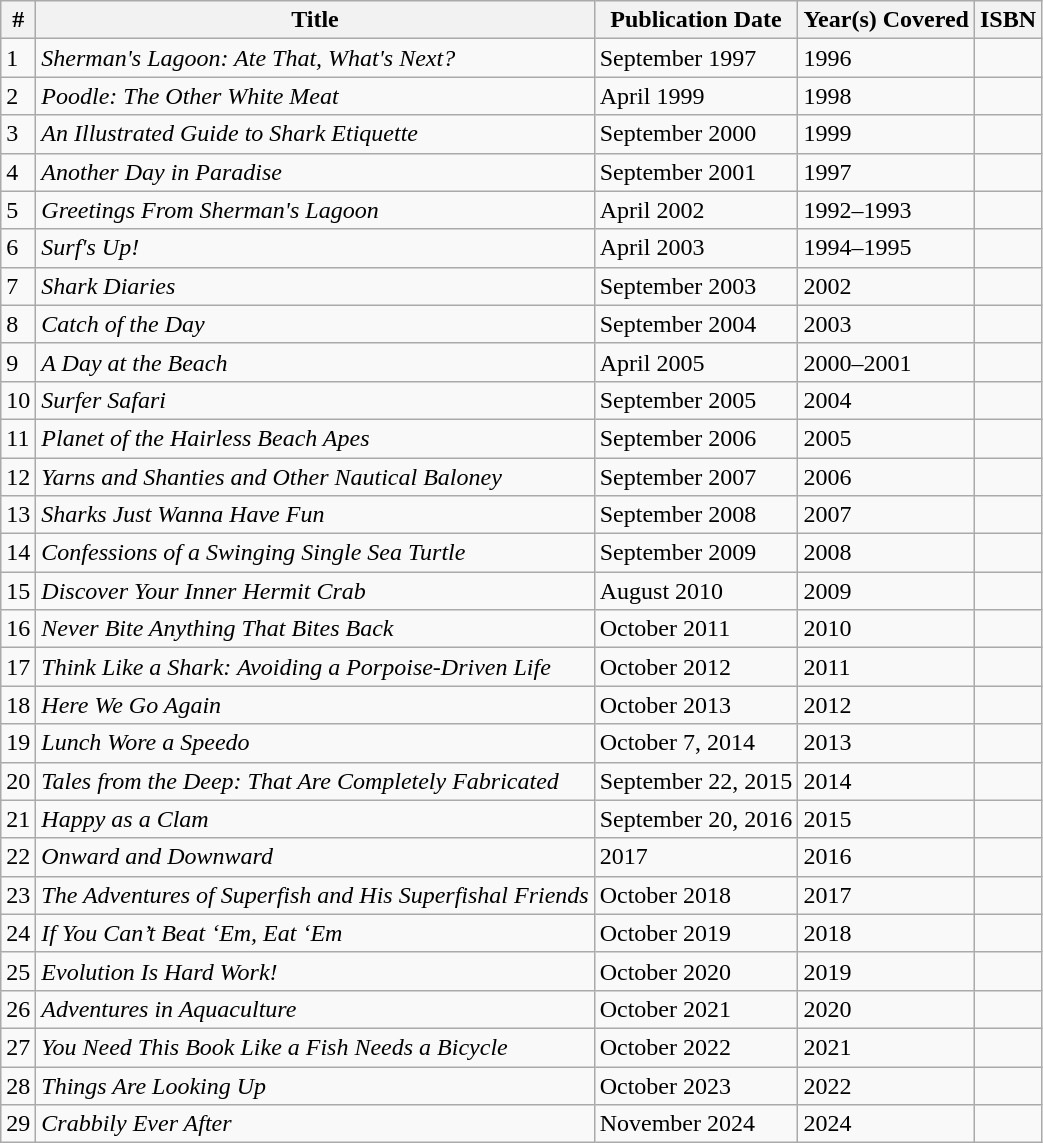<table class="wikitable sortable">
<tr>
<th>#</th>
<th>Title</th>
<th>Publication Date</th>
<th>Year(s) Covered</th>
<th>ISBN</th>
</tr>
<tr>
<td>1</td>
<td><em>Sherman's Lagoon: Ate That, What's Next?</em></td>
<td>September 1997</td>
<td>1996</td>
<td></td>
</tr>
<tr>
<td>2</td>
<td><em>Poodle: The Other White Meat</em></td>
<td>April 1999</td>
<td>1998</td>
<td></td>
</tr>
<tr>
<td>3</td>
<td><em>An Illustrated Guide to Shark Etiquette</em></td>
<td>September 2000</td>
<td>1999</td>
<td></td>
</tr>
<tr>
<td>4</td>
<td><em>Another Day in Paradise</em></td>
<td>September 2001</td>
<td>1997</td>
<td></td>
</tr>
<tr>
<td>5</td>
<td><em>Greetings From Sherman's Lagoon</em></td>
<td>April 2002</td>
<td>1992–1993</td>
<td></td>
</tr>
<tr>
<td>6</td>
<td><em>Surf's Up!</em></td>
<td>April 2003</td>
<td>1994–1995</td>
<td></td>
</tr>
<tr>
<td>7</td>
<td><em>Shark Diaries</em></td>
<td>September 2003</td>
<td>2002</td>
<td></td>
</tr>
<tr>
<td>8</td>
<td><em>Catch of the Day</em></td>
<td>September 2004</td>
<td>2003</td>
<td></td>
</tr>
<tr>
<td>9</td>
<td><em>A Day at the Beach</em></td>
<td>April 2005</td>
<td>2000–2001</td>
<td></td>
</tr>
<tr>
<td>10</td>
<td><em>Surfer Safari</em></td>
<td>September 2005</td>
<td>2004</td>
<td></td>
</tr>
<tr>
<td>11</td>
<td><em>Planet of the Hairless Beach Apes</em></td>
<td>September 2006</td>
<td>2005</td>
<td></td>
</tr>
<tr>
<td>12</td>
<td><em>Yarns and Shanties and Other Nautical Baloney</em></td>
<td>September 2007</td>
<td>2006</td>
<td></td>
</tr>
<tr>
<td>13</td>
<td><em>Sharks Just Wanna Have Fun</em></td>
<td>September 2008</td>
<td>2007</td>
<td></td>
</tr>
<tr>
<td>14</td>
<td><em>Confessions of a Swinging Single Sea Turtle</em></td>
<td>September 2009</td>
<td>2008</td>
<td></td>
</tr>
<tr>
<td>15</td>
<td><em>Discover Your Inner Hermit Crab</em></td>
<td>August 2010</td>
<td>2009</td>
<td></td>
</tr>
<tr>
<td>16</td>
<td><em>Never Bite Anything That Bites Back</em></td>
<td>October 2011</td>
<td>2010</td>
<td></td>
</tr>
<tr>
<td>17</td>
<td><em>Think Like a Shark: Avoiding a Porpoise-Driven Life</em></td>
<td>October 2012</td>
<td>2011</td>
<td></td>
</tr>
<tr>
<td>18</td>
<td><em>Here We Go Again</em></td>
<td>October 2013</td>
<td>2012</td>
<td></td>
</tr>
<tr>
<td>19</td>
<td><em>Lunch Wore a Speedo</em></td>
<td>October 7, 2014</td>
<td>2013</td>
<td></td>
</tr>
<tr>
<td>20</td>
<td><em>Tales from the Deep: That Are Completely Fabricated</em></td>
<td>September 22, 2015</td>
<td>2014</td>
<td></td>
</tr>
<tr>
<td>21</td>
<td><em>Happy as a Clam</em></td>
<td>September 20, 2016</td>
<td>2015</td>
<td></td>
</tr>
<tr>
<td>22</td>
<td><em>Onward and Downward</em></td>
<td>2017</td>
<td>2016</td>
<td></td>
</tr>
<tr>
<td>23</td>
<td><em>The Adventures of Superfish and His Superfishal Friends</em></td>
<td>October 2018</td>
<td>2017</td>
<td></td>
</tr>
<tr>
<td>24</td>
<td><em>If You Can’t Beat ‘Em, Eat ‘Em</em></td>
<td>October 2019</td>
<td>2018</td>
<td></td>
</tr>
<tr>
<td>25</td>
<td><em>Evolution Is Hard Work!</em></td>
<td>October 2020</td>
<td>2019</td>
<td></td>
</tr>
<tr>
<td>26</td>
<td><em>Adventures in Aquaculture</em></td>
<td>October 2021</td>
<td>2020</td>
<td></td>
</tr>
<tr>
<td>27</td>
<td><em>You Need This Book Like a Fish Needs a Bicycle</em></td>
<td>October 2022</td>
<td>2021</td>
<td></td>
</tr>
<tr>
<td>28</td>
<td><em>Things Are Looking Up</em></td>
<td>October 2023</td>
<td>2022</td>
<td></td>
</tr>
<tr>
<td>29</td>
<td><em>Crabbily Ever After</em></td>
<td>November 2024</td>
<td>2024</td>
<td></td>
</tr>
</table>
